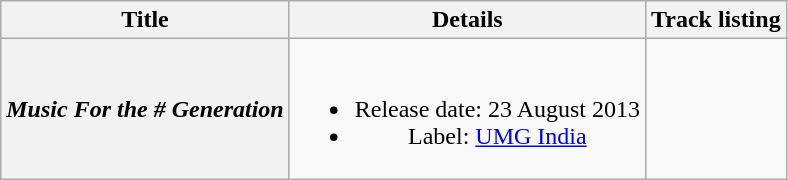<table class="wikitable plainrowheaders" style="text-align:center;">
<tr>
<th scope="col">Title</th>
<th scope="col">Details</th>
<th scope="col">Track listing</th>
</tr>
<tr>
<th scope="row"><em>Music For the # Generation</em></th>
<td><br><ul><li>Release date: 23 August 2013</li><li>Label: <a href='#'>UMG India</a></li></ul></td>
<td><br></td>
</tr>
</table>
